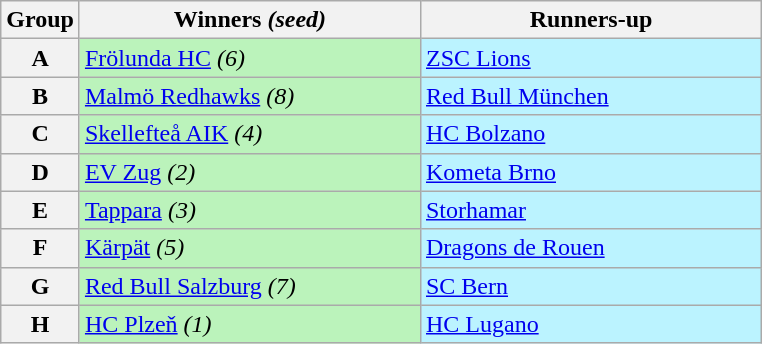<table class="wikitable">
<tr>
<th>Group</th>
<th width="220">Winners <em>(seed)</em></th>
<th width="220">Runners-up</th>
</tr>
<tr>
<th>A</th>
<td bgcolor="#BBF3BB"> <a href='#'>Frölunda HC</a> <em>(6)</em></td>
<td bgcolor="#BBF3FF"> <a href='#'>ZSC Lions</a></td>
</tr>
<tr>
<th>B</th>
<td bgcolor="#BBF3BB"> <a href='#'>Malmö Redhawks</a> <em>(8)</em></td>
<td bgcolor="#BBF3FF"> <a href='#'>Red Bull München</a></td>
</tr>
<tr>
<th>C</th>
<td bgcolor="#BBF3BB"> <a href='#'>Skellefteå AIK</a> <em>(4)</em></td>
<td bgcolor="#BBF3FF"> <a href='#'>HC Bolzano</a></td>
</tr>
<tr>
<th>D</th>
<td bgcolor="#BBF3BB"> <a href='#'>EV Zug</a> <em>(2)</em></td>
<td bgcolor="#BBF3FF"> <a href='#'>Kometa Brno</a></td>
</tr>
<tr>
<th>E</th>
<td bgcolor="#BBF3BB"> <a href='#'>Tappara</a> <em>(3)</em></td>
<td bgcolor="#BBF3FF"> <a href='#'>Storhamar</a></td>
</tr>
<tr>
<th>F</th>
<td bgcolor="#BBF3BB"> <a href='#'>Kärpät</a> <em>(5)</em></td>
<td bgcolor="#BBF3FF"> <a href='#'>Dragons de Rouen</a></td>
</tr>
<tr>
<th>G</th>
<td bgcolor="#BBF3BB"> <a href='#'>Red Bull Salzburg</a> <em>(7)</em></td>
<td bgcolor="#BBF3FF"> <a href='#'>SC Bern</a></td>
</tr>
<tr>
<th>H</th>
<td bgcolor="#BBF3BB"> <a href='#'>HC Plzeň</a> <em>(1)</em></td>
<td bgcolor="#BBF3FF"> <a href='#'>HC Lugano</a></td>
</tr>
</table>
